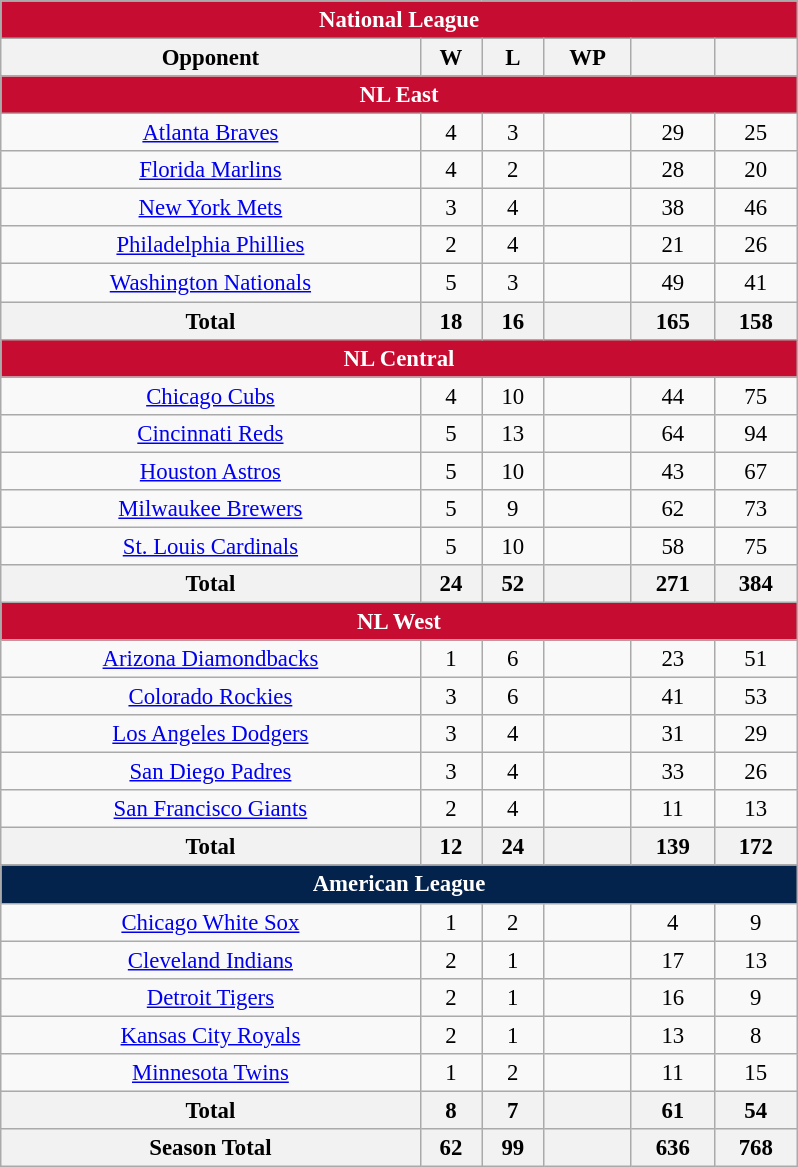<table class="wikitable" style="font-size:95%; text-align:center; width:35em;margin:0.5em auto;">
<tr>
<td colspan="7" style="background:#c60c30;color:#fff"><strong>National League</strong></td>
</tr>
<tr>
<th>Opponent</th>
<th>W</th>
<th>L</th>
<th>WP</th>
<th></th>
<th></th>
</tr>
<tr>
<td colspan="7" style="background:#c60c30;color:#fff"><strong>NL East</strong></td>
</tr>
<tr>
<td><a href='#'>Atlanta Braves</a></td>
<td>4</td>
<td>3</td>
<td></td>
<td>29</td>
<td>25</td>
</tr>
<tr>
<td><a href='#'>Florida Marlins</a></td>
<td>4</td>
<td>2</td>
<td></td>
<td>28</td>
<td>20</td>
</tr>
<tr>
<td><a href='#'>New York Mets</a></td>
<td>3</td>
<td>4</td>
<td></td>
<td>38</td>
<td>46</td>
</tr>
<tr>
<td><a href='#'>Philadelphia Phillies</a></td>
<td>2</td>
<td>4</td>
<td></td>
<td>21</td>
<td>26</td>
</tr>
<tr>
<td><a href='#'>Washington Nationals</a></td>
<td>5</td>
<td>3</td>
<td></td>
<td>49</td>
<td>41</td>
</tr>
<tr>
<th>Total</th>
<th>18</th>
<th>16</th>
<th></th>
<th>165</th>
<th>158</th>
</tr>
<tr>
<td colspan="7" style="background:#c60c30;color:#fff"><strong>NL Central</strong></td>
</tr>
<tr>
<td><a href='#'>Chicago Cubs</a></td>
<td>4</td>
<td>10</td>
<td></td>
<td>44</td>
<td>75</td>
</tr>
<tr>
<td><a href='#'>Cincinnati Reds</a></td>
<td>5</td>
<td>13</td>
<td></td>
<td>64</td>
<td>94</td>
</tr>
<tr>
<td><a href='#'>Houston Astros</a></td>
<td>5</td>
<td>10</td>
<td></td>
<td>43</td>
<td>67</td>
</tr>
<tr>
<td><a href='#'>Milwaukee Brewers</a></td>
<td>5</td>
<td>9</td>
<td></td>
<td>62</td>
<td>73</td>
</tr>
<tr>
<td><a href='#'>St. Louis Cardinals</a></td>
<td>5</td>
<td>10</td>
<td></td>
<td>58</td>
<td>75</td>
</tr>
<tr>
<th>Total</th>
<th>24</th>
<th>52</th>
<th></th>
<th>271</th>
<th>384</th>
</tr>
<tr>
<td colspan="7" style="background:#c60c30;color:#fff"><strong>NL West</strong></td>
</tr>
<tr>
<td><a href='#'>Arizona Diamondbacks</a></td>
<td>1</td>
<td>6</td>
<td></td>
<td>23</td>
<td>51</td>
</tr>
<tr>
<td><a href='#'>Colorado Rockies</a></td>
<td>3</td>
<td>6</td>
<td></td>
<td>41</td>
<td>53</td>
</tr>
<tr>
<td><a href='#'>Los Angeles Dodgers</a></td>
<td>3</td>
<td>4</td>
<td></td>
<td>31</td>
<td>29</td>
</tr>
<tr>
<td><a href='#'>San Diego Padres</a></td>
<td>3</td>
<td>4</td>
<td></td>
<td>33</td>
<td>26</td>
</tr>
<tr>
<td><a href='#'>San Francisco Giants</a></td>
<td>2</td>
<td>4</td>
<td></td>
<td>11</td>
<td>13</td>
</tr>
<tr>
<th>Total</th>
<th>12</th>
<th>24</th>
<th></th>
<th>139</th>
<th>172</th>
</tr>
<tr>
<td colspan="7" style="background:#03224c;color:#fff"><strong>American League</strong></td>
</tr>
<tr>
<td><a href='#'>Chicago White Sox</a></td>
<td>1</td>
<td>2</td>
<td></td>
<td>4</td>
<td>9</td>
</tr>
<tr>
<td><a href='#'>Cleveland Indians</a></td>
<td>2</td>
<td>1</td>
<td></td>
<td>17</td>
<td>13</td>
</tr>
<tr>
<td><a href='#'>Detroit Tigers</a></td>
<td>2</td>
<td>1</td>
<td></td>
<td>16</td>
<td>9</td>
</tr>
<tr>
<td><a href='#'>Kansas City Royals</a></td>
<td>2</td>
<td>1</td>
<td></td>
<td>13</td>
<td>8</td>
</tr>
<tr>
<td><a href='#'>Minnesota Twins</a></td>
<td>1</td>
<td>2</td>
<td></td>
<td>11</td>
<td>15</td>
</tr>
<tr>
<th>Total</th>
<th>8</th>
<th>7</th>
<th></th>
<th>61</th>
<th>54</th>
</tr>
<tr>
<th>Season Total</th>
<th>62</th>
<th>99</th>
<th></th>
<th>636</th>
<th>768</th>
</tr>
</table>
